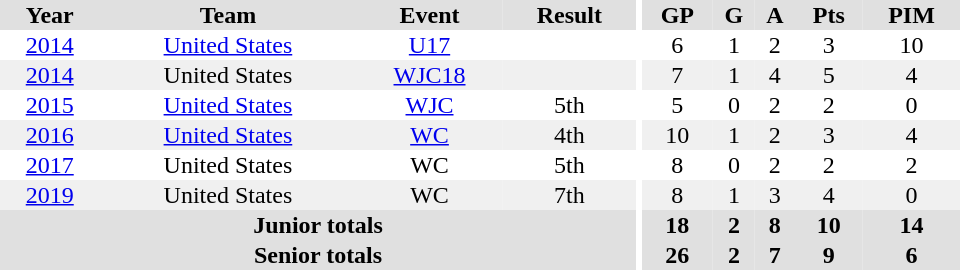<table border="0" cellpadding="1" cellspacing="0" ID="Table3" style="text-align:center; width:40em">
<tr ALIGN="center" bgcolor="#e0e0e0">
<th>Year</th>
<th>Team</th>
<th>Event</th>
<th>Result</th>
<th rowspan="99" bgcolor="#ffffff"></th>
<th>GP</th>
<th>G</th>
<th>A</th>
<th>Pts</th>
<th>PIM</th>
</tr>
<tr>
<td><a href='#'>2014</a></td>
<td><a href='#'>United States</a></td>
<td><a href='#'>U17</a></td>
<td></td>
<td>6</td>
<td>1</td>
<td>2</td>
<td>3</td>
<td>10</td>
</tr>
<tr bgcolor="#f0f0f0">
<td><a href='#'>2014</a></td>
<td>United States</td>
<td><a href='#'>WJC18</a></td>
<td></td>
<td>7</td>
<td>1</td>
<td>4</td>
<td>5</td>
<td>4</td>
</tr>
<tr>
<td><a href='#'>2015</a></td>
<td><a href='#'>United States</a></td>
<td><a href='#'>WJC</a></td>
<td>5th</td>
<td>5</td>
<td>0</td>
<td>2</td>
<td>2</td>
<td>0</td>
</tr>
<tr bgcolor="#f0f0f0">
<td><a href='#'>2016</a></td>
<td><a href='#'>United States</a></td>
<td><a href='#'>WC</a></td>
<td>4th</td>
<td>10</td>
<td>1</td>
<td>2</td>
<td>3</td>
<td>4</td>
</tr>
<tr>
<td><a href='#'>2017</a></td>
<td>United States</td>
<td>WC</td>
<td>5th</td>
<td>8</td>
<td>0</td>
<td>2</td>
<td>2</td>
<td>2</td>
</tr>
<tr bgcolor="#f0f0f0">
<td><a href='#'>2019</a></td>
<td>United States</td>
<td>WC</td>
<td>7th</td>
<td>8</td>
<td>1</td>
<td>3</td>
<td>4</td>
<td>0</td>
</tr>
<tr bgcolor="#e0e0e0">
<th colspan=4>Junior totals</th>
<th>18</th>
<th>2</th>
<th>8</th>
<th>10</th>
<th>14</th>
</tr>
<tr bgcolor="#e0e0e0">
<th colspan=4>Senior totals</th>
<th>26</th>
<th>2</th>
<th>7</th>
<th>9</th>
<th>6</th>
</tr>
</table>
